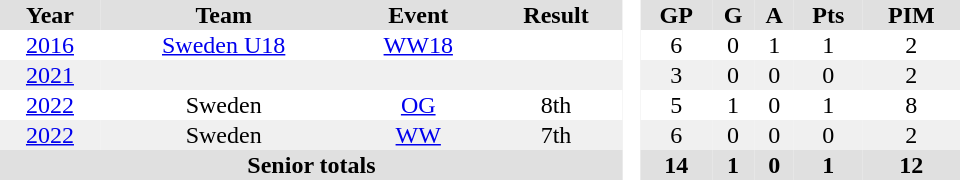<table border="0" cellpadding="1" cellspacing="0" style="text-align:center; width:40em">
<tr ALIGN="centre" bgcolor="#e0e0e0">
<th>Year</th>
<th>Team</th>
<th>Event</th>
<th>Result</th>
<th rowspan="97" bgcolor="#ffffff"> </th>
<th>GP</th>
<th>G</th>
<th>A</th>
<th>Pts</th>
<th>PIM</th>
</tr>
<tr>
<td><a href='#'>2016</a></td>
<td><a href='#'>Sweden U18</a></td>
<td><a href='#'>WW18</a></td>
<td></td>
<td>6</td>
<td>0</td>
<td>1</td>
<td>1</td>
<td>2</td>
</tr>
<tr bgcolor="#f0f0f0">
<td><a href='#'>2021</a></td>
<td></td>
<td></td>
<td></td>
<td>3</td>
<td>0</td>
<td>0</td>
<td>0</td>
<td>2</td>
</tr>
<tr>
<td><a href='#'>2022</a></td>
<td>Sweden</td>
<td><a href='#'>OG</a></td>
<td>8th</td>
<td>5</td>
<td>1</td>
<td>0</td>
<td>1</td>
<td>8</td>
</tr>
<tr bgcolor="#f0f0f0">
<td><a href='#'>2022</a></td>
<td>Sweden</td>
<td><a href='#'>WW</a></td>
<td>7th</td>
<td>6</td>
<td>0</td>
<td>0</td>
<td>0</td>
<td>2</td>
</tr>
<tr bgcolor="#e0e0e0">
<th colspan=4>Senior totals</th>
<th>14</th>
<th>1</th>
<th>0</th>
<th>1</th>
<th>12</th>
</tr>
</table>
